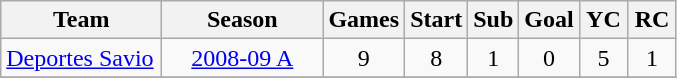<table class="wikitable" border="1">
<tr>
<th width="100">Team</th>
<th width="100">Season</th>
<th width="25">Games</th>
<th width="25">Start</th>
<th width="25">Sub</th>
<th width="25">Goal</th>
<th width="25">YC</th>
<th width="25">RC</th>
</tr>
<tr>
<td width="100"><a href='#'>Deportes Savio</a></td>
<td align="center"><a href='#'>2008-09 A</a></td>
<td align="center">9</td>
<td align="center">8</td>
<td align="center">1</td>
<td align="center">0</td>
<td align="center">5</td>
<td align="center">1</td>
</tr>
<tr>
</tr>
</table>
